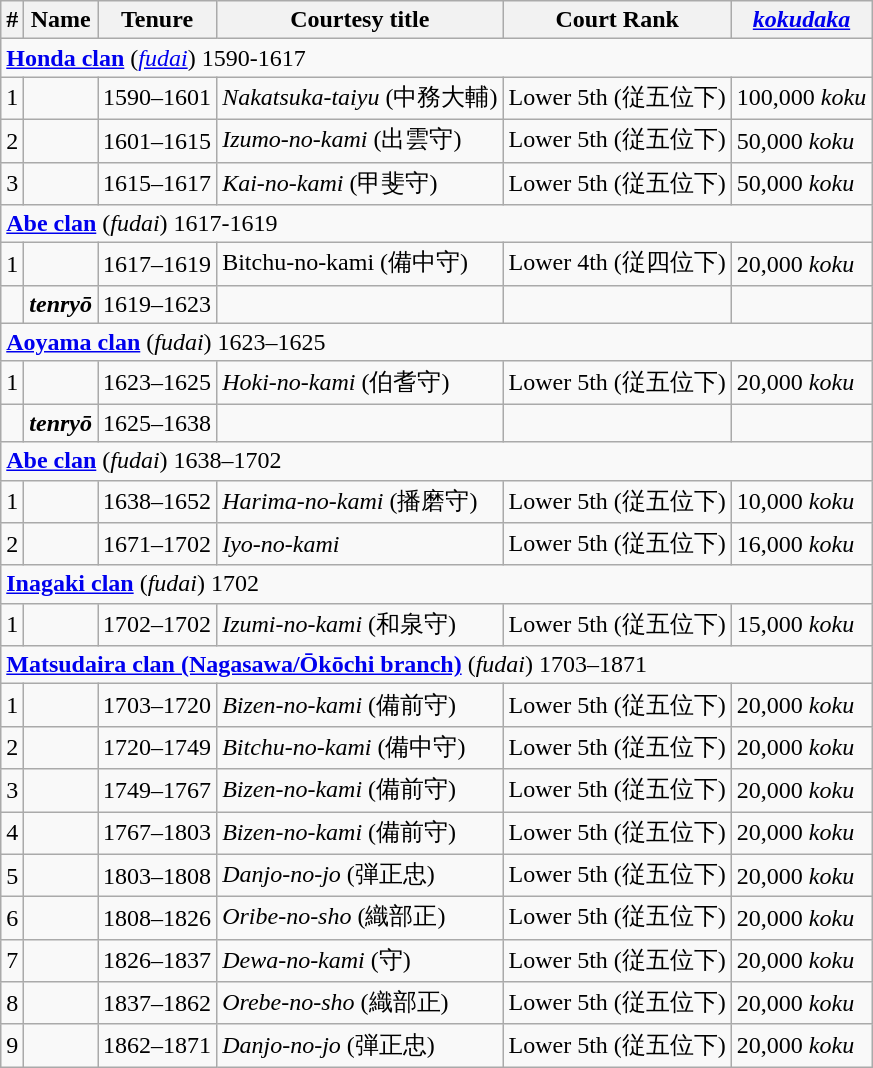<table class=wikitable>
<tr>
<th>#</th>
<th>Name</th>
<th>Tenure</th>
<th>Courtesy title</th>
<th>Court Rank</th>
<th><em><a href='#'>kokudaka</a></em></th>
</tr>
<tr>
<td colspan=6> <strong><a href='#'>Honda clan</a></strong> (<em><a href='#'>fudai</a></em>) 1590-1617</td>
</tr>
<tr>
<td>1</td>
<td></td>
<td>1590–1601</td>
<td><em>Nakatsuka-taiyu</em> (中務大輔)</td>
<td>Lower 5th (従五位下)</td>
<td>100,000 <em>koku</em></td>
</tr>
<tr>
<td>2</td>
<td></td>
<td>1601–1615</td>
<td><em>Izumo-no-kami</em> (出雲守)</td>
<td>Lower 5th (従五位下)</td>
<td>50,000 <em>koku</em></td>
</tr>
<tr>
<td>3</td>
<td></td>
<td>1615–1617</td>
<td><em>Kai-no-kami</em> (甲斐守)</td>
<td>Lower 5th (従五位下)</td>
<td>50,000 <em>koku</em></td>
</tr>
<tr>
<td colspan=6> <strong><a href='#'>Abe clan</a></strong> (<em>fudai</em>) 1617-1619</td>
</tr>
<tr>
<td>1</td>
<td></td>
<td>1617–1619</td>
<td>Bitchu-no-kami (備中守)</td>
<td>Lower 4th (従四位下)</td>
<td>20,000 <em>koku</em></td>
</tr>
<tr>
<td></td>
<td><strong><em>tenryō</em></strong></td>
<td>1619–1623</td>
<td></td>
<td></td>
<td></td>
</tr>
<tr>
<td colspan=6> <strong><a href='#'>Aoyama clan</a></strong> (<em>fudai</em>) 1623–1625</td>
</tr>
<tr>
<td>1</td>
<td></td>
<td>1623–1625</td>
<td><em>Hoki-no-kami</em> (伯耆守)</td>
<td>Lower 5th (従五位下)</td>
<td>20,000 <em>koku</em></td>
</tr>
<tr>
<td></td>
<td><strong><em>tenryō</em></strong></td>
<td>1625–1638</td>
<td></td>
<td></td>
<td></td>
</tr>
<tr>
<td colspan=6> <strong><a href='#'>Abe clan</a></strong> (<em>fudai</em>) 1638–1702</td>
</tr>
<tr>
<td>1</td>
<td></td>
<td>1638–1652</td>
<td><em>Harima-no-kami</em> (播磨守)</td>
<td>Lower 5th (従五位下)</td>
<td>10,000 <em>koku</em></td>
</tr>
<tr>
<td>2</td>
<td></td>
<td>1671–1702</td>
<td><em>Iyo-no-kami</em></td>
<td>Lower 5th (従五位下)</td>
<td>16,000 <em>koku</em></td>
</tr>
<tr>
<td colspan=6> <strong><a href='#'>Inagaki clan</a></strong> (<em>fudai</em>) 1702</td>
</tr>
<tr>
<td>1</td>
<td></td>
<td>1702–1702</td>
<td><em>Izumi-no-kami</em> (和泉守)</td>
<td>Lower 5th (従五位下)</td>
<td>15,000 <em>koku</em></td>
</tr>
<tr>
<td colspan=6> <strong><a href='#'>Matsudaira clan (Nagasawa/Ōkōchi branch)</a></strong>  (<em>fudai</em>) 1703–1871</td>
</tr>
<tr>
<td>1</td>
<td></td>
<td>1703–1720</td>
<td><em>Bizen-no-kami</em> (備前守)</td>
<td>Lower 5th (従五位下)</td>
<td>20,000 <em>koku</em></td>
</tr>
<tr>
<td>2</td>
<td></td>
<td>1720–1749</td>
<td><em>Bitchu-no-kami</em> (備中守)</td>
<td>Lower 5th (従五位下)</td>
<td>20,000 <em>koku</em></td>
</tr>
<tr>
<td>3</td>
<td></td>
<td>1749–1767</td>
<td><em>Bizen-no-kami</em> (備前守)</td>
<td>Lower 5th (従五位下)</td>
<td>20,000 <em>koku</em></td>
</tr>
<tr>
<td>4</td>
<td></td>
<td>1767–1803</td>
<td><em>Bizen-no-kami</em> (備前守)</td>
<td>Lower 5th (従五位下)</td>
<td>20,000 <em>koku</em></td>
</tr>
<tr>
<td>5</td>
<td></td>
<td>1803–1808</td>
<td><em>Danjo-no-jo</em> (弾正忠)</td>
<td>Lower 5th (従五位下)</td>
<td>20,000 <em>koku</em></td>
</tr>
<tr>
<td>6</td>
<td></td>
<td>1808–1826</td>
<td><em>Oribe-no-sho</em> (織部正)</td>
<td>Lower 5th (従五位下)</td>
<td>20,000 <em>koku</em></td>
</tr>
<tr>
<td>7</td>
<td></td>
<td>1826–1837</td>
<td><em>Dewa-no-kami</em> (守)</td>
<td>Lower 5th (従五位下)</td>
<td>20,000 <em>koku</em></td>
</tr>
<tr>
<td>8</td>
<td></td>
<td>1837–1862</td>
<td><em>Orebe-no-sho</em> (織部正)</td>
<td>Lower 5th (従五位下)</td>
<td>20,000 <em>koku</em></td>
</tr>
<tr>
<td>9</td>
<td></td>
<td>1862–1871</td>
<td><em>Danjo-no-jo</em> (弾正忠)</td>
<td>Lower 5th (従五位下)</td>
<td>20,000 <em>koku</em></td>
</tr>
</table>
